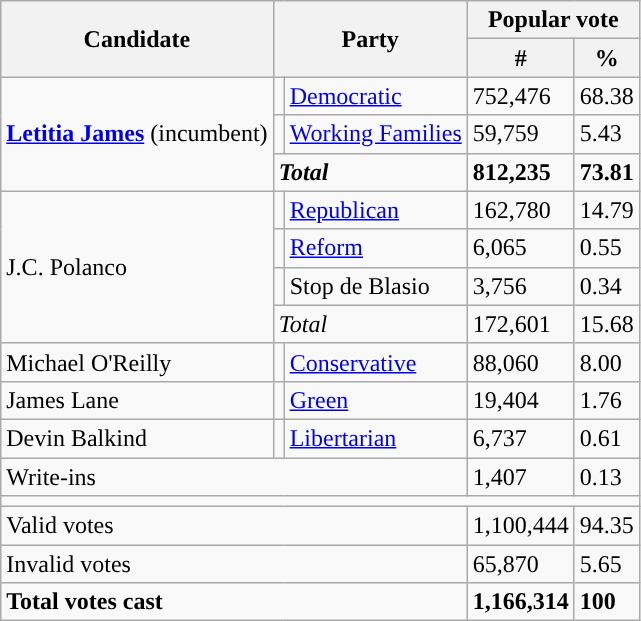<table class="wikitable">
<tr>
<th rowspan="2">Candidate</th>
<th colspan="2" rowspan="2">Party</th>
<th colspan="2">Popular vote</th>
</tr>
<tr>
<th>#</th>
<th>%</th>
</tr>
<tr>
<td rowspan="3"><strong><a href='#'>Letitia James</a></strong> (incumbent)</td>
<td style="background-color:"></td>
<td><a href='#'>Democratic</a></td>
<td>752,476</td>
<td>68.38</td>
</tr>
<tr>
<td style="background-color:"></td>
<td><a href='#'>Working Families</a></td>
<td>59,759</td>
<td>5.43</td>
</tr>
<tr>
<td colspan="2"><strong><em>Total</em></strong></td>
<td><strong>812,235</strong></td>
<td><strong>73.81</strong></td>
</tr>
<tr>
<td rowspan="4">J.C. Polanco</td>
<td style="background-color:"></td>
<td><a href='#'>Republican</a></td>
<td>162,780</td>
<td>14.79</td>
</tr>
<tr>
<td style="background-color:"></td>
<td><a href='#'>Reform</a></td>
<td>6,065</td>
<td>0.55</td>
</tr>
<tr>
<td></td>
<td>Stop de Blasio</td>
<td>3,756</td>
<td>0.34</td>
</tr>
<tr>
<td colspan="2"><em>Total</em></td>
<td>172,601</td>
<td>15.68</td>
</tr>
<tr>
<td>Michael O'Reilly</td>
<td style="background-color:"></td>
<td><a href='#'>Conservative</a></td>
<td>88,060</td>
<td>8.00</td>
</tr>
<tr>
<td>James Lane</td>
<td style="background-color:"></td>
<td><a href='#'>Green</a></td>
<td>19,404</td>
<td>1.76</td>
</tr>
<tr>
<td>Devin Balkind</td>
<td style="background-color:"></td>
<td><a href='#'>Libertarian</a></td>
<td>6,737</td>
<td>0.61</td>
</tr>
<tr>
<td colspan="3">Write-ins</td>
<td>1,407</td>
<td>0.13</td>
</tr>
<tr>
<td colspan="5"></td>
</tr>
<tr>
<td colspan="3">Valid votes</td>
<td>1,100,444</td>
<td>94.35</td>
</tr>
<tr>
<td colspan="3">Invalid votes</td>
<td>65,870</td>
<td>5.65</td>
</tr>
<tr>
<td colspan="3"><strong>Total votes cast</strong></td>
<td><strong>1,166,314</strong></td>
<td><strong>100</strong></td>
</tr>
</table>
